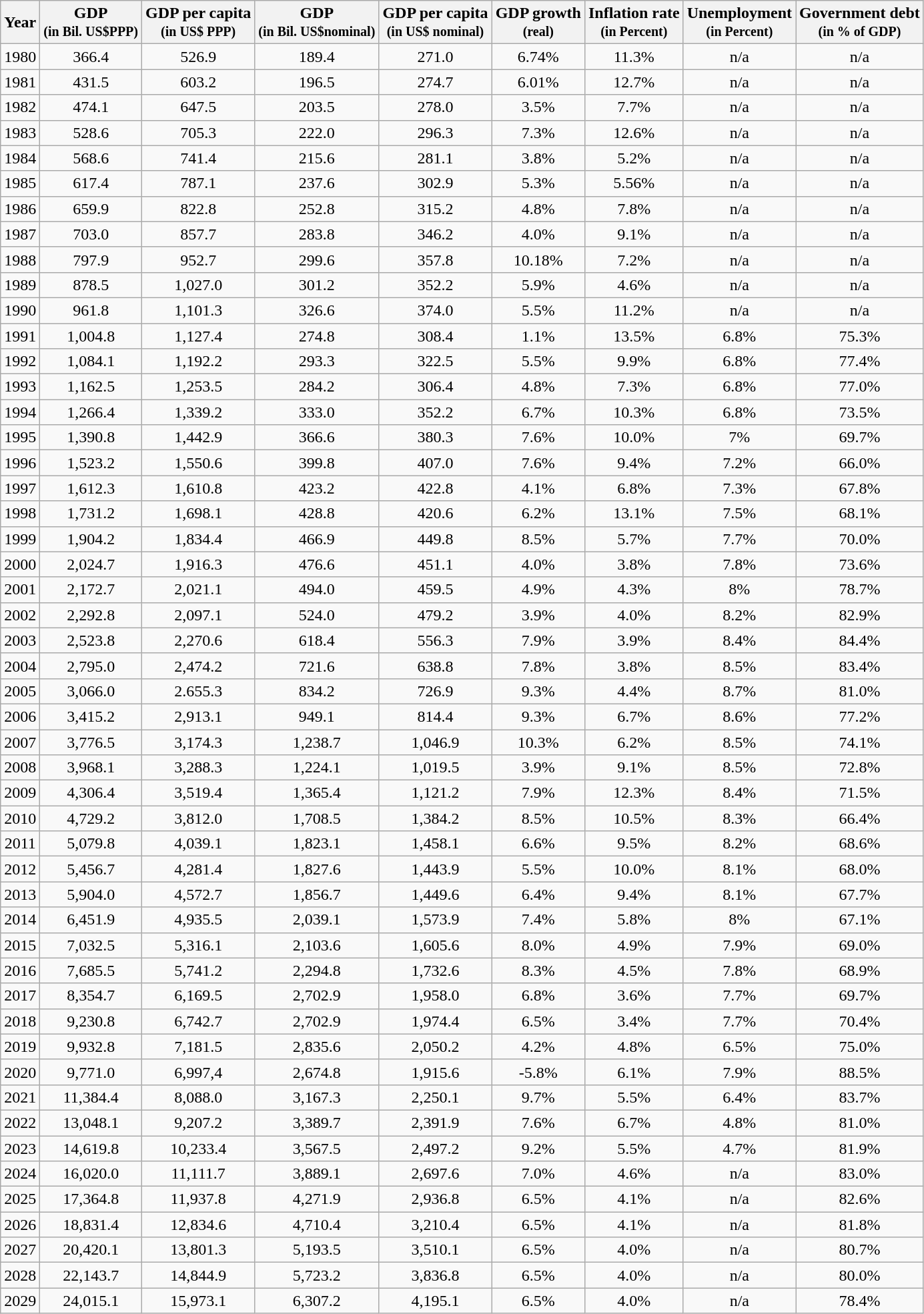<table class="wikitable sortable sticky-header" style="text-align:center;">
<tr>
<th>Year</th>
<th>GDP<br><small>(in Bil. US$PPP)</small></th>
<th>GDP per capita<br><small>(in US$ PPP)</small></th>
<th>GDP<br><small>(in Bil. US$nominal)</small></th>
<th>GDP per capita<br><small>(in US$ nominal)</small></th>
<th>GDP growth<br><small>(real)</small></th>
<th>Inflation rate<br><small>(in Percent)</small></th>
<th>Unemployment<br><small>(in Percent)</small></th>
<th>Government debt<br><small>(in % of GDP)</small></th>
</tr>
<tr>
<td>1980</td>
<td>366.4</td>
<td>526.9</td>
<td>189.4</td>
<td>271.0</td>
<td>6.74%</td>
<td>11.3%</td>
<td>n/a</td>
<td>n/a</td>
</tr>
<tr>
<td>1981</td>
<td>431.5</td>
<td>603.2</td>
<td>196.5</td>
<td>274.7</td>
<td>6.01%</td>
<td>12.7%</td>
<td>n/a</td>
<td>n/a</td>
</tr>
<tr>
<td>1982</td>
<td>474.1</td>
<td>647.5</td>
<td>203.5</td>
<td>278.0</td>
<td>3.5%</td>
<td>7.7%</td>
<td>n/a</td>
<td>n/a</td>
</tr>
<tr>
<td>1983</td>
<td>528.6</td>
<td>705.3</td>
<td>222.0</td>
<td>296.3</td>
<td>7.3%</td>
<td>12.6%</td>
<td>n/a</td>
<td>n/a</td>
</tr>
<tr>
<td>1984</td>
<td>568.6</td>
<td>741.4</td>
<td>215.6</td>
<td>281.1</td>
<td>3.8%</td>
<td>5.2%</td>
<td>n/a</td>
<td>n/a</td>
</tr>
<tr>
<td>1985</td>
<td>617.4</td>
<td>787.1</td>
<td>237.6</td>
<td>302.9</td>
<td>5.3%</td>
<td>5.56%</td>
<td>n/a</td>
<td>n/a</td>
</tr>
<tr>
<td>1986</td>
<td>659.9</td>
<td>822.8</td>
<td>252.8</td>
<td>315.2</td>
<td>4.8%</td>
<td>7.8%</td>
<td>n/a</td>
<td>n/a</td>
</tr>
<tr>
<td>1987</td>
<td>703.0</td>
<td>857.7</td>
<td>283.8</td>
<td>346.2</td>
<td>4.0%</td>
<td>9.1%</td>
<td>n/a</td>
<td>n/a</td>
</tr>
<tr>
<td>1988</td>
<td>797.9</td>
<td>952.7</td>
<td>299.6</td>
<td>357.8</td>
<td>10.18%</td>
<td>7.2%</td>
<td>n/a</td>
<td>n/a</td>
</tr>
<tr>
<td>1989</td>
<td>878.5</td>
<td>1,027.0</td>
<td>301.2</td>
<td>352.2</td>
<td>5.9%</td>
<td>4.6%</td>
<td>n/a</td>
<td>n/a</td>
</tr>
<tr>
<td>1990</td>
<td>961.8</td>
<td>1,101.3</td>
<td>326.6</td>
<td>374.0</td>
<td>5.5%</td>
<td>11.2%</td>
<td>n/a</td>
<td>n/a</td>
</tr>
<tr>
<td>1991</td>
<td>1,004.8</td>
<td>1,127.4</td>
<td>274.8</td>
<td>308.4</td>
<td>1.1%</td>
<td>13.5%</td>
<td>6.8%</td>
<td>75.3%</td>
</tr>
<tr>
<td>1992</td>
<td>1,084.1</td>
<td>1,192.2</td>
<td>293.3</td>
<td>322.5</td>
<td>5.5%</td>
<td>9.9%</td>
<td>6.8%</td>
<td>77.4%</td>
</tr>
<tr>
<td>1993</td>
<td>1,162.5</td>
<td>1,253.5</td>
<td>284.2</td>
<td>306.4</td>
<td>4.8%</td>
<td>7.3%</td>
<td>6.8%</td>
<td>77.0%</td>
</tr>
<tr>
<td>1994</td>
<td>1,266.4</td>
<td>1,339.2</td>
<td>333.0</td>
<td>352.2</td>
<td>6.7%</td>
<td>10.3%</td>
<td>6.8%</td>
<td>73.5%</td>
</tr>
<tr>
<td>1995</td>
<td>1,390.8</td>
<td>1,442.9</td>
<td>366.6</td>
<td>380.3</td>
<td>7.6%</td>
<td>10.0%</td>
<td>7%</td>
<td>69.7%</td>
</tr>
<tr>
<td>1996</td>
<td>1,523.2</td>
<td>1,550.6</td>
<td>399.8</td>
<td>407.0</td>
<td>7.6%</td>
<td>9.4%</td>
<td>7.2%</td>
<td>66.0%</td>
</tr>
<tr>
<td>1997</td>
<td>1,612.3</td>
<td>1,610.8</td>
<td>423.2</td>
<td>422.8</td>
<td>4.1%</td>
<td>6.8%</td>
<td>7.3%</td>
<td>67.8%</td>
</tr>
<tr>
<td>1998</td>
<td>1,731.2</td>
<td>1,698.1</td>
<td>428.8</td>
<td>420.6</td>
<td>6.2%</td>
<td>13.1%</td>
<td>7.5%</td>
<td>68.1%</td>
</tr>
<tr>
<td>1999</td>
<td>1,904.2</td>
<td>1,834.4</td>
<td>466.9</td>
<td>449.8</td>
<td>8.5%</td>
<td>5.7%</td>
<td>7.7%</td>
<td>70.0%</td>
</tr>
<tr>
<td>2000</td>
<td>2,024.7</td>
<td>1,916.3</td>
<td>476.6</td>
<td>451.1</td>
<td>4.0%</td>
<td>3.8%</td>
<td>7.8%</td>
<td>73.6%</td>
</tr>
<tr>
<td>2001</td>
<td>2,172.7</td>
<td>2,021.1</td>
<td>494.0</td>
<td>459.5</td>
<td>4.9%</td>
<td>4.3%</td>
<td>8%</td>
<td>78.7%</td>
</tr>
<tr>
<td>2002</td>
<td>2,292.8</td>
<td>2,097.1</td>
<td>524.0</td>
<td>479.2</td>
<td>3.9%</td>
<td>4.0%</td>
<td>8.2%</td>
<td>82.9%</td>
</tr>
<tr>
<td>2003</td>
<td>2,523.8</td>
<td>2,270.6</td>
<td>618.4</td>
<td>556.3</td>
<td>7.9%</td>
<td>3.9%</td>
<td>8.4%</td>
<td>84.4%</td>
</tr>
<tr>
<td>2004</td>
<td>2,795.0</td>
<td>2,474.2</td>
<td>721.6</td>
<td>638.8</td>
<td>7.8%</td>
<td>3.8%</td>
<td>8.5%</td>
<td>83.4%</td>
</tr>
<tr>
<td>2005</td>
<td>3,066.0</td>
<td>2.655.3</td>
<td>834.2</td>
<td>726.9</td>
<td>9.3%</td>
<td>4.4%</td>
<td>8.7%</td>
<td>81.0%</td>
</tr>
<tr>
<td>2006</td>
<td>3,415.2</td>
<td>2,913.1</td>
<td>949.1</td>
<td>814.4</td>
<td>9.3%</td>
<td>6.7%</td>
<td>8.6%</td>
<td>77.2%</td>
</tr>
<tr>
<td>2007</td>
<td>3,776.5</td>
<td>3,174.3</td>
<td>1,238.7</td>
<td>1,046.9</td>
<td>10.3%</td>
<td>6.2%</td>
<td>8.5%</td>
<td>74.1%</td>
</tr>
<tr>
<td>2008</td>
<td>3,968.1</td>
<td>3,288.3</td>
<td>1,224.1</td>
<td>1,019.5</td>
<td>3.9%</td>
<td>9.1%</td>
<td>8.5%</td>
<td>72.8%</td>
</tr>
<tr>
<td>2009</td>
<td>4,306.4</td>
<td>3,519.4</td>
<td>1,365.4</td>
<td>1,121.2</td>
<td>7.9%</td>
<td>12.3%</td>
<td>8.4%</td>
<td>71.5%</td>
</tr>
<tr>
<td>2010</td>
<td>4,729.2</td>
<td>3,812.0</td>
<td>1,708.5</td>
<td>1,384.2</td>
<td>8.5%</td>
<td>10.5%</td>
<td>8.3%</td>
<td>66.4%</td>
</tr>
<tr>
<td>2011</td>
<td>5,079.8</td>
<td>4,039.1</td>
<td>1,823.1</td>
<td>1,458.1</td>
<td>6.6%</td>
<td>9.5%</td>
<td>8.2%</td>
<td>68.6%</td>
</tr>
<tr>
<td>2012</td>
<td>5,456.7</td>
<td>4,281.4</td>
<td>1,827.6</td>
<td>1,443.9</td>
<td>5.5%</td>
<td>10.0%</td>
<td>8.1%</td>
<td>68.0%</td>
</tr>
<tr>
<td>2013</td>
<td>5,904.0</td>
<td>4,572.7</td>
<td>1,856.7</td>
<td>1,449.6</td>
<td>6.4%</td>
<td>9.4%</td>
<td>8.1%</td>
<td>67.7%</td>
</tr>
<tr>
<td>2014</td>
<td>6,451.9</td>
<td>4,935.5</td>
<td>2,039.1</td>
<td>1,573.9</td>
<td>7.4%</td>
<td>5.8%</td>
<td>8%</td>
<td>67.1%</td>
</tr>
<tr>
<td>2015</td>
<td>7,032.5</td>
<td>5,316.1</td>
<td>2,103.6</td>
<td>1,605.6</td>
<td>8.0%</td>
<td>4.9%</td>
<td>7.9%</td>
<td>69.0%</td>
</tr>
<tr>
<td>2016</td>
<td>7,685.5</td>
<td>5,741.2</td>
<td>2,294.8</td>
<td>1,732.6</td>
<td>8.3%</td>
<td>4.5%</td>
<td>7.8%</td>
<td>68.9%</td>
</tr>
<tr>
<td>2017</td>
<td>8,354.7</td>
<td>6,169.5</td>
<td>2,702.9</td>
<td>1,958.0</td>
<td>6.8%</td>
<td>3.6%</td>
<td>7.7%</td>
<td>69.7%</td>
</tr>
<tr>
<td>2018</td>
<td>9,230.8</td>
<td>6,742.7</td>
<td>2,702.9</td>
<td>1,974.4</td>
<td>6.5%</td>
<td>3.4%</td>
<td>7.7%</td>
<td>70.4%</td>
</tr>
<tr>
<td>2019</td>
<td>9,932.8</td>
<td>7,181.5</td>
<td>2,835.6</td>
<td>2,050.2</td>
<td>4.2%</td>
<td>4.8%</td>
<td>6.5%</td>
<td>75.0%</td>
</tr>
<tr>
<td>2020</td>
<td>9,771.0</td>
<td>6,997,4</td>
<td>2,674.8</td>
<td>1,915.6</td>
<td>-5.8%</td>
<td>6.1%</td>
<td>7.9%</td>
<td>88.5%</td>
</tr>
<tr>
<td>2021</td>
<td>11,384.4</td>
<td>8,088.0</td>
<td>3,167.3</td>
<td>2,250.1</td>
<td>9.7%</td>
<td>5.5%</td>
<td>6.4%</td>
<td>83.7%</td>
</tr>
<tr>
<td>2022</td>
<td>13,048.1</td>
<td>9,207.2</td>
<td>3,389.7</td>
<td>2,391.9</td>
<td>7.6%</td>
<td>6.7%</td>
<td>4.8%</td>
<td>81.0%</td>
</tr>
<tr>
<td>2023</td>
<td>14,619.8</td>
<td>10,233.4</td>
<td>3,567.5</td>
<td>2,497.2</td>
<td>9.2%</td>
<td>5.5%</td>
<td>4.7%</td>
<td>81.9%</td>
</tr>
<tr>
<td>2024</td>
<td>16,020.0</td>
<td>11,111.7</td>
<td>3,889.1</td>
<td>2,697.6</td>
<td>7.0%</td>
<td>4.6%</td>
<td>n/a</td>
<td>83.0%</td>
</tr>
<tr>
<td>2025</td>
<td>17,364.8</td>
<td>11,937.8</td>
<td>4,271.9</td>
<td>2,936.8</td>
<td>6.5%</td>
<td>4.1%</td>
<td>n/a</td>
<td>82.6%</td>
</tr>
<tr>
<td>2026</td>
<td>18,831.4</td>
<td>12,834.6</td>
<td>4,710.4</td>
<td>3,210.4</td>
<td>6.5%</td>
<td>4.1%</td>
<td>n/a</td>
<td>81.8%</td>
</tr>
<tr>
<td>2027</td>
<td>20,420.1</td>
<td>13,801.3</td>
<td>5,193.5</td>
<td>3,510.1</td>
<td>6.5%</td>
<td>4.0%</td>
<td>n/a</td>
<td>80.7%</td>
</tr>
<tr>
<td>2028</td>
<td>22,143.7</td>
<td>14,844.9</td>
<td>5,723.2</td>
<td>3,836.8</td>
<td>6.5%</td>
<td>4.0%</td>
<td>n/a</td>
<td>80.0%</td>
</tr>
<tr>
<td>2029</td>
<td>24,015.1</td>
<td>15,973.1</td>
<td>6,307.2</td>
<td>4,195.1</td>
<td>6.5%</td>
<td>4.0%</td>
<td>n/a</td>
<td>78.4%</td>
</tr>
</table>
